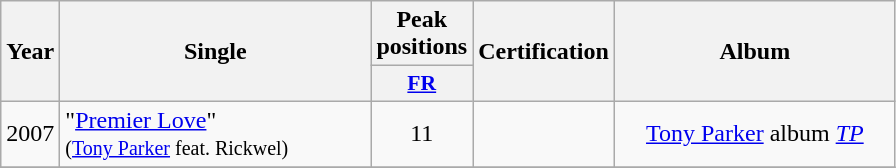<table class="wikitable">
<tr>
<th align="center" rowspan="2" width="10">Year</th>
<th align="center" rowspan="2" width="200">Single</th>
<th align="center" colspan="1" width="30">Peak positions</th>
<th align="center" rowspan="2" width="70">Certification</th>
<th align="center" rowspan="2" width="180">Album</th>
</tr>
<tr>
<th scope="col" style="width:3em;font-size:90%;"><a href='#'>FR</a><br></th>
</tr>
<tr>
<td align="center" rowspan="1">2007</td>
<td>"<a href='#'>Premier Love</a>"<br><small>(<a href='#'>Tony Parker</a> feat. Rickwel)</small></td>
<td align="center">11</td>
<td align="center"></td>
<td align="center"><a href='#'>Tony Parker</a> album <em><a href='#'>TP</a></em></td>
</tr>
<tr>
</tr>
</table>
